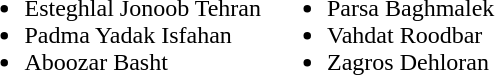<table>
<tr style="vertical-align: top;">
<td><br><ul><li>Esteghlal Jonoob Tehran</li><li>Padma Yadak Isfahan</li><li>Aboozar Basht</li></ul></td>
<td><br><ul><li>Parsa Baghmalek</li><li>Vahdat Roodbar</li><li>Zagros Dehloran</li></ul></td>
</tr>
</table>
